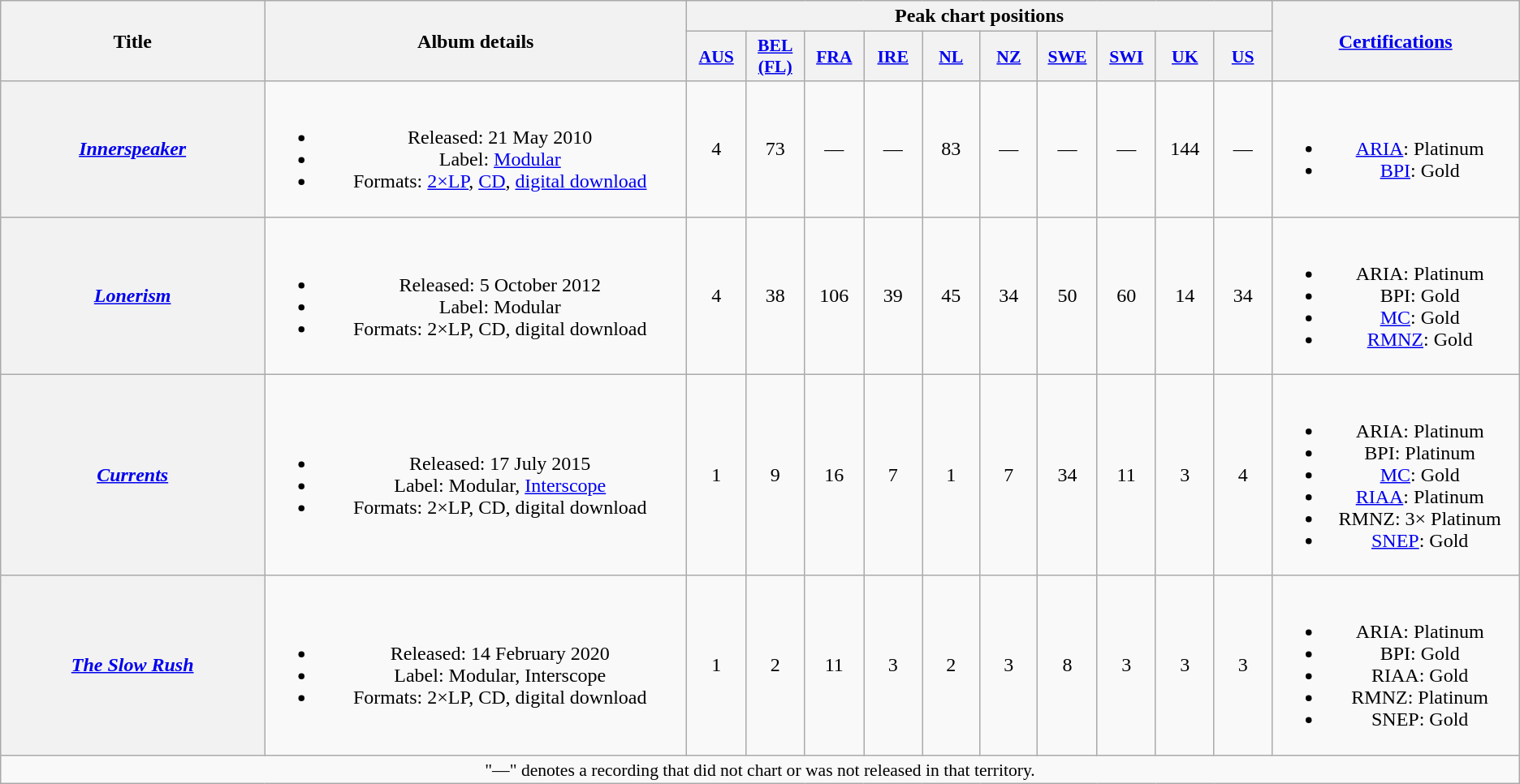<table class="wikitable plainrowheaders" style="text-align:center;">
<tr>
<th scope="col" rowspan="2" style="width:14em;">Title</th>
<th scope="col" rowspan="2" style="width:23em;">Album details</th>
<th scope="col" colspan="10">Peak chart positions</th>
<th scope="col" rowspan="2" style="width:13em;"><a href='#'>Certifications</a></th>
</tr>
<tr>
<th scope="col" style="width:3em;font-size:90%;"><a href='#'>AUS</a><br></th>
<th scope="col" style="width:3em;font-size:90%;"><a href='#'>BEL<br>(FL)</a><br></th>
<th scope="col" style="width:3em;font-size:90%;"><a href='#'>FRA</a><br></th>
<th scope="col" style="width:3em;font-size:90%;"><a href='#'>IRE</a><br></th>
<th scope="col" style="width:3em;font-size:90%;"><a href='#'>NL</a><br></th>
<th scope="col" style="width:3em;font-size:90%;"><a href='#'>NZ</a><br></th>
<th scope="col" style="width:3em;font-size:90%;"><a href='#'>SWE</a><br></th>
<th scope="col" style="width:3em;font-size:90%;"><a href='#'>SWI</a><br></th>
<th scope="col" style="width:3em;font-size:90%;"><a href='#'>UK</a><br></th>
<th scope="col" style="width:3em;font-size:90%;"><a href='#'>US</a><br></th>
</tr>
<tr>
<th scope="row"><em><a href='#'>Innerspeaker</a></em></th>
<td><br><ul><li>Released: 21 May 2010 </li><li>Label: <a href='#'>Modular</a> </li><li>Formats: <a href='#'>2×LP</a>, <a href='#'>CD</a>, <a href='#'>digital download</a></li></ul></td>
<td>4</td>
<td>73</td>
<td>—</td>
<td>—</td>
<td>83</td>
<td>—</td>
<td>—</td>
<td>—</td>
<td>144</td>
<td>—</td>
<td><br><ul><li><a href='#'>ARIA</a>: Platinum</li><li><a href='#'>BPI</a>: Gold</li></ul></td>
</tr>
<tr>
<th scope="row"><em><a href='#'>Lonerism</a></em></th>
<td><br><ul><li>Released: 5 October 2012 </li><li>Label: Modular </li><li>Formats: 2×LP, CD, digital download</li></ul></td>
<td>4</td>
<td>38</td>
<td>106</td>
<td>39</td>
<td>45</td>
<td>34</td>
<td>50</td>
<td>60</td>
<td>14</td>
<td>34</td>
<td><br><ul><li>ARIA: Platinum</li><li>BPI: Gold</li><li><a href='#'>MC</a>: Gold</li><li><a href='#'>RMNZ</a>: Gold</li></ul></td>
</tr>
<tr>
<th scope="row"><em><a href='#'>Currents</a></em></th>
<td><br><ul><li>Released: 17 July 2015</li><li>Label: Modular, <a href='#'>Interscope</a></li><li>Formats: 2×LP, CD, digital download</li></ul></td>
<td>1</td>
<td>9</td>
<td>16</td>
<td>7</td>
<td>1</td>
<td>7</td>
<td>34</td>
<td>11</td>
<td>3</td>
<td>4</td>
<td><br><ul><li>ARIA: Platinum</li><li>BPI: Platinum</li><li><a href='#'>MC</a>: Gold</li><li><a href='#'>RIAA</a>: Platinum</li><li>RMNZ: 3× Platinum</li><li><a href='#'>SNEP</a>: Gold</li></ul></td>
</tr>
<tr>
<th scope="row"><em><a href='#'>The Slow Rush</a></em></th>
<td><br><ul><li>Released: 14 February 2020</li><li>Label: Modular, Interscope</li><li>Formats: 2×LP, CD, digital download</li></ul></td>
<td>1</td>
<td>2</td>
<td>11</td>
<td>3</td>
<td>2</td>
<td>3</td>
<td>8</td>
<td>3</td>
<td>3</td>
<td>3</td>
<td><br><ul><li>ARIA: Platinum</li><li>BPI: Gold</li><li>RIAA: Gold</li><li>RMNZ: Platinum</li><li>SNEP: Gold</li></ul></td>
</tr>
<tr>
<td colspan="14" style="font-size:90%">"—" denotes a recording that did not chart or was not released in that territory.</td>
</tr>
</table>
